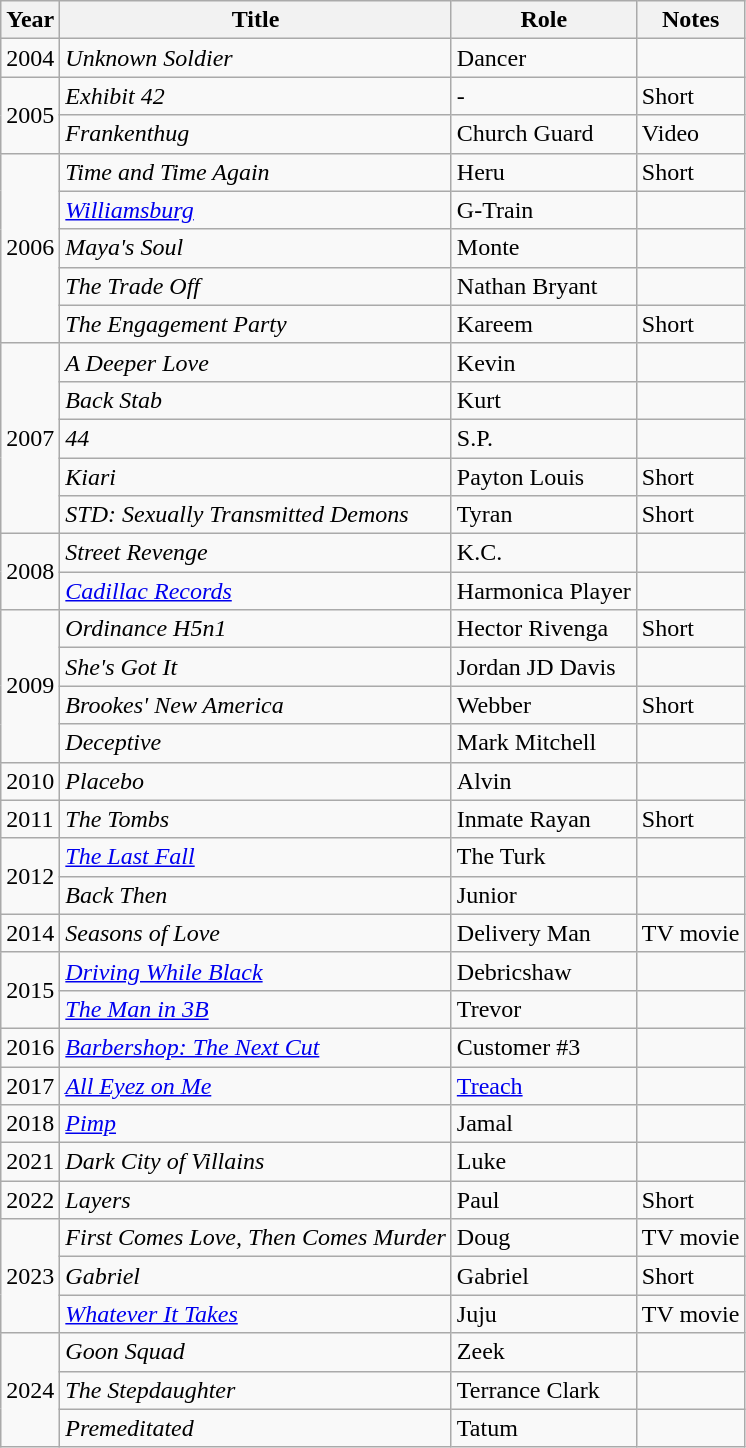<table class="wikitable plainrowheaders sortable" style="margin-right: 0;">
<tr>
<th>Year</th>
<th>Title</th>
<th>Role</th>
<th>Notes</th>
</tr>
<tr>
<td>2004</td>
<td><em>Unknown Soldier</em></td>
<td>Dancer</td>
<td></td>
</tr>
<tr>
<td rowspan="2">2005</td>
<td><em>Exhibit 42</em></td>
<td>-</td>
<td>Short</td>
</tr>
<tr>
<td><em>Frankenthug</em></td>
<td>Church Guard</td>
<td>Video</td>
</tr>
<tr>
<td rowspan="5">2006</td>
<td><em>Time and Time Again</em></td>
<td>Heru</td>
<td>Short</td>
</tr>
<tr>
<td><em><a href='#'>Williamsburg</a></em></td>
<td>G-Train</td>
<td></td>
</tr>
<tr>
<td><em>Maya's Soul</em></td>
<td>Monte</td>
<td></td>
</tr>
<tr>
<td><em>The Trade Off</em></td>
<td>Nathan Bryant</td>
<td></td>
</tr>
<tr>
<td><em>The Engagement Party</em></td>
<td>Kareem</td>
<td>Short</td>
</tr>
<tr>
<td rowspan="5">2007</td>
<td><em>A Deeper Love</em></td>
<td>Kevin</td>
<td></td>
</tr>
<tr>
<td><em>Back Stab</em></td>
<td>Kurt</td>
<td></td>
</tr>
<tr>
<td><em>44</em></td>
<td>S.P.</td>
<td></td>
</tr>
<tr>
<td><em>Kiari</em></td>
<td>Payton Louis</td>
<td>Short</td>
</tr>
<tr>
<td><em>STD: Sexually Transmitted Demons</em></td>
<td>Tyran</td>
<td>Short</td>
</tr>
<tr>
<td rowspan="2">2008</td>
<td><em>Street Revenge</em></td>
<td>K.C.</td>
<td></td>
</tr>
<tr>
<td><em><a href='#'>Cadillac Records</a></em></td>
<td>Harmonica Player</td>
<td></td>
</tr>
<tr>
<td rowspan="4">2009</td>
<td><em>Ordinance H5n1</em></td>
<td>Hector Rivenga</td>
<td>Short</td>
</tr>
<tr>
<td><em>She's Got It</em></td>
<td>Jordan JD Davis</td>
<td></td>
</tr>
<tr>
<td><em>Brookes' New America</em></td>
<td>Webber</td>
<td>Short</td>
</tr>
<tr>
<td><em>Deceptive</em></td>
<td>Mark Mitchell</td>
<td></td>
</tr>
<tr>
<td>2010</td>
<td><em>Placebo</em></td>
<td>Alvin</td>
<td></td>
</tr>
<tr>
<td>2011</td>
<td><em>The Tombs</em></td>
<td>Inmate Rayan</td>
<td>Short</td>
</tr>
<tr>
<td rowspan="2">2012</td>
<td><em><a href='#'>The Last Fall</a></em></td>
<td>The Turk</td>
<td></td>
</tr>
<tr>
<td><em>Back Then</em></td>
<td>Junior</td>
<td></td>
</tr>
<tr>
<td>2014</td>
<td><em>Seasons of Love</em></td>
<td>Delivery Man</td>
<td>TV movie</td>
</tr>
<tr>
<td rowspan="2">2015</td>
<td><em><a href='#'>Driving While Black</a></em></td>
<td>Debricshaw</td>
<td></td>
</tr>
<tr>
<td><em><a href='#'>The Man in 3B</a></em></td>
<td>Trevor</td>
<td></td>
</tr>
<tr>
<td>2016</td>
<td><em><a href='#'>Barbershop: The Next Cut</a></em></td>
<td>Customer #3</td>
<td></td>
</tr>
<tr>
<td>2017</td>
<td><em><a href='#'>All Eyez on Me</a></em></td>
<td><a href='#'>Treach</a></td>
<td></td>
</tr>
<tr>
<td>2018</td>
<td><em><a href='#'>Pimp</a></em></td>
<td>Jamal</td>
<td></td>
</tr>
<tr>
<td>2021</td>
<td><em>Dark City of Villains</em></td>
<td>Luke</td>
<td></td>
</tr>
<tr>
<td>2022</td>
<td><em>Layers</em></td>
<td>Paul</td>
<td>Short</td>
</tr>
<tr>
<td rowspan="3">2023</td>
<td><em>First Comes Love, Then Comes Murder</em></td>
<td>Doug</td>
<td>TV movie</td>
</tr>
<tr>
<td><em>Gabriel</em></td>
<td>Gabriel</td>
<td>Short</td>
</tr>
<tr>
<td><em><a href='#'>Whatever It Takes</a></em></td>
<td>Juju</td>
<td>TV movie</td>
</tr>
<tr>
<td rowspan="3">2024</td>
<td><em>Goon Squad</em></td>
<td>Zeek</td>
<td></td>
</tr>
<tr>
<td><em>The Stepdaughter</em></td>
<td>Terrance Clark</td>
<td></td>
</tr>
<tr>
<td><em>Premeditated</em></td>
<td>Tatum</td>
<td></td>
</tr>
</table>
